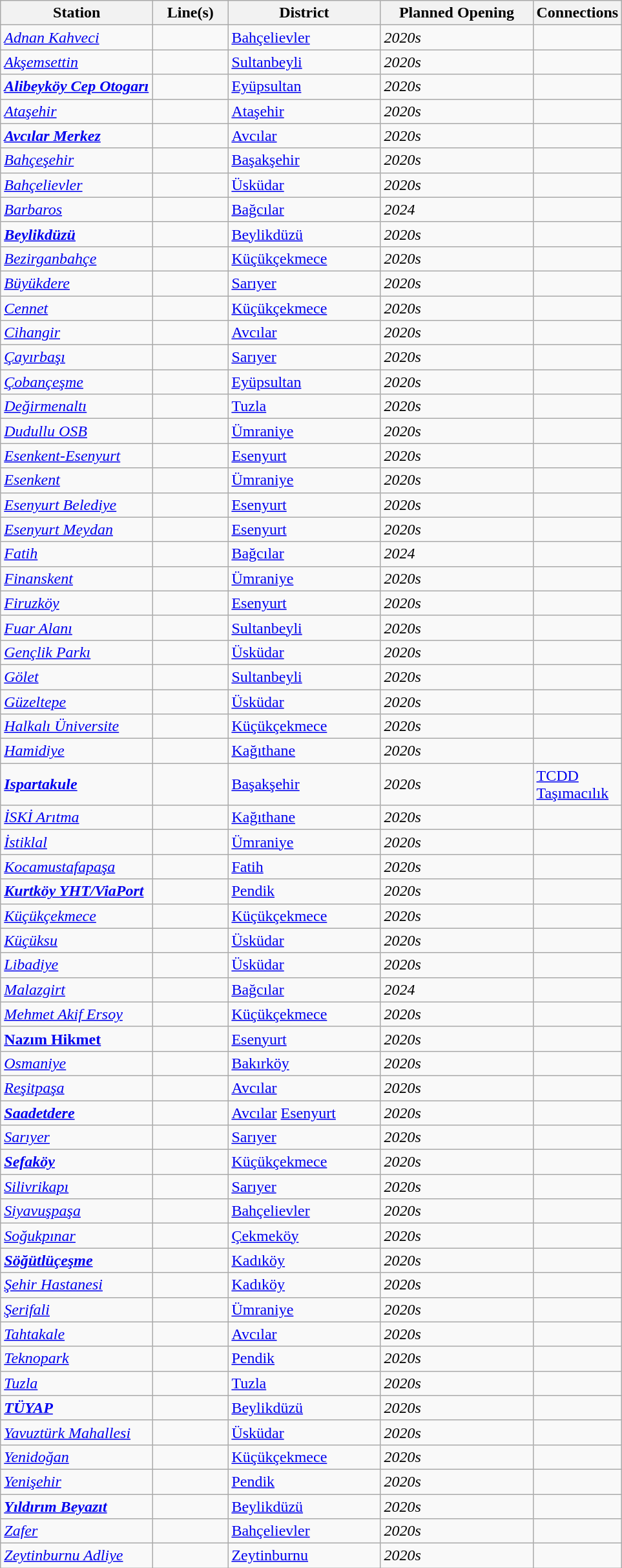<table class="wikitable sortable">
<tr>
<th width=150px>Station</th>
<th width=70px>Line(s)</th>
<th width=150px>District</th>
<th width=150px>Planned Opening</th>
<th class="unsortable" width=70px>Connections</th>
</tr>
<tr>
<td><em><a href='#'>Adnan Kahveci</a></em></td>
<td></td>
<td><a href='#'>Bahçelievler</a></td>
<td><em>2020s</em></td>
<td></td>
</tr>
<tr>
<td><em><a href='#'>Akşemsettin</a></em></td>
<td></td>
<td><a href='#'>Sultanbeyli</a></td>
<td><em>2020s</em></td>
<td></td>
</tr>
<tr>
<td><strong><em><a href='#'>Alibeyköy Cep Otogarı</a></em></strong></td>
<td></td>
<td><a href='#'>Eyüpsultan</a></td>
<td><em>2020s</em></td>
<td></td>
</tr>
<tr>
<td><em><a href='#'>Ataşehir</a></em></td>
<td></td>
<td><a href='#'>Ataşehir</a></td>
<td><em>2020s</em></td>
<td></td>
</tr>
<tr>
<td><strong><em><a href='#'>Avcılar Merkez</a></em></strong></td>
<td></td>
<td><a href='#'>Avcılar</a></td>
<td><em>2020s</em></td>
<td> </td>
</tr>
<tr>
<td><em><a href='#'>Bahçeşehir</a></em></td>
<td></td>
<td><a href='#'>Başakşehir</a></td>
<td><em>2020s</em></td>
<td></td>
</tr>
<tr>
<td><em><a href='#'>Bahçelievler</a></em></td>
<td></td>
<td><a href='#'>Üsküdar</a></td>
<td><em>2020s</em></td>
<td></td>
</tr>
<tr>
<td><em><a href='#'>Barbaros</a></em></td>
<td></td>
<td><a href='#'>Bağcılar</a></td>
<td><em>2024</em></td>
<td></td>
</tr>
<tr>
<td><strong><em><a href='#'>Beylikdüzü</a></em></strong></td>
<td> </td>
<td><a href='#'>Beylikdüzü</a></td>
<td><em>2020s</em></td>
<td></td>
</tr>
<tr>
<td><em><a href='#'>Bezirganbahçe</a></em></td>
<td></td>
<td><a href='#'>Küçükçekmece</a></td>
<td><em>2020s</em></td>
<td></td>
</tr>
<tr>
<td><em><a href='#'>Büyükdere</a></em></td>
<td></td>
<td><a href='#'>Sarıyer</a></td>
<td><em>2020s</em></td>
<td></td>
</tr>
<tr>
<td><em><a href='#'>Cennet</a></em></td>
<td></td>
<td><a href='#'>Küçükçekmece</a></td>
<td><em>2020s</em></td>
<td></td>
</tr>
<tr>
<td><em><a href='#'>Cihangir</a></em></td>
<td></td>
<td><a href='#'>Avcılar</a></td>
<td><em>2020s</em></td>
<td></td>
</tr>
<tr>
<td><em><a href='#'>Çayırbaşı</a></em></td>
<td></td>
<td><a href='#'>Sarıyer</a></td>
<td><em>2020s</em></td>
<td></td>
</tr>
<tr>
<td><em><a href='#'>Çobançeşme</a></em></td>
<td></td>
<td><a href='#'>Eyüpsultan</a></td>
<td><em>2020s</em></td>
<td></td>
</tr>
<tr>
<td><em><a href='#'>Değirmenaltı</a></em></td>
<td></td>
<td><a href='#'>Tuzla</a></td>
<td><em>2020s</em></td>
<td></td>
</tr>
<tr>
<td><em><a href='#'>Dudullu OSB</a></em></td>
<td></td>
<td><a href='#'>Ümraniye</a></td>
<td><em>2020s</em></td>
<td></td>
</tr>
<tr>
<td><em><a href='#'>Esenkent-Esenyurt</a></em></td>
<td></td>
<td><a href='#'>Esenyurt</a></td>
<td><em>2020s</em></td>
<td></td>
</tr>
<tr>
<td><em><a href='#'>Esenkent</a></em></td>
<td></td>
<td><a href='#'>Ümraniye</a></td>
<td><em>2020s</em></td>
<td></td>
</tr>
<tr>
<td><em><a href='#'>Esenyurt Belediye</a></em></td>
<td></td>
<td><a href='#'>Esenyurt</a></td>
<td><em>2020s</em></td>
<td></td>
</tr>
<tr>
<td><em><a href='#'>Esenyurt Meydan</a></em></td>
<td></td>
<td><a href='#'>Esenyurt</a></td>
<td><em>2020s</em></td>
<td></td>
</tr>
<tr>
<td><em><a href='#'>Fatih</a></em></td>
<td></td>
<td><a href='#'>Bağcılar</a></td>
<td><em>2024</em></td>
<td></td>
</tr>
<tr>
<td><em><a href='#'>Finanskent</a></em></td>
<td> </td>
<td><a href='#'>Ümraniye</a></td>
<td><em>2020s</em></td>
<td></td>
</tr>
<tr>
<td><em><a href='#'>Firuzköy</a></em></td>
<td></td>
<td><a href='#'>Esenyurt</a></td>
<td><em>2020s</em></td>
<td></td>
</tr>
<tr>
<td><em><a href='#'>Fuar Alanı</a></em></td>
<td></td>
<td><a href='#'>Sultanbeyli</a></td>
<td><em>2020s</em></td>
<td></td>
</tr>
<tr>
<td><em><a href='#'>Gençlik Parkı</a></em></td>
<td></td>
<td><a href='#'>Üsküdar</a></td>
<td><em>2020s</em></td>
<td></td>
</tr>
<tr>
<td><em><a href='#'>Gölet</a></em></td>
<td></td>
<td><a href='#'>Sultanbeyli</a></td>
<td><em>2020s</em></td>
<td></td>
</tr>
<tr>
<td><em><a href='#'>Güzeltepe</a></em></td>
<td></td>
<td><a href='#'>Üsküdar</a></td>
<td><em>2020s</em></td>
<td></td>
</tr>
<tr>
<td><em><a href='#'>Halkalı Üniversite</a></em></td>
<td></td>
<td><a href='#'>Küçükçekmece</a></td>
<td><em>2020s</em></td>
<td></td>
</tr>
<tr>
<td><em><a href='#'>Hamidiye</a></em></td>
<td></td>
<td><a href='#'>Kağıthane</a></td>
<td><em>2020s</em></td>
<td></td>
</tr>
<tr>
<td><strong><em><a href='#'>Ispartakule</a></em></strong></td>
<td></td>
<td><a href='#'>Başakşehir</a></td>
<td><em>2020s</em></td>
<td><a href='#'>TCDD Taşımacılık</a></td>
</tr>
<tr>
<td><em><a href='#'>İSKİ Arıtma</a></em></td>
<td></td>
<td><a href='#'>Kağıthane</a></td>
<td><em>2020s</em></td>
<td></td>
</tr>
<tr>
<td><em><a href='#'>İstiklal</a></em></td>
<td></td>
<td><a href='#'>Ümraniye</a></td>
<td><em>2020s</em></td>
<td></td>
</tr>
<tr>
<td><em><a href='#'>Kocamustafapaşa</a></em></td>
<td></td>
<td><a href='#'>Fatih</a></td>
<td><em>2020s</em></td>
<td></td>
</tr>
<tr>
<td><strong><em><a href='#'>Kurtköy YHT/ViaPort</a></em></strong></td>
<td>   </td>
<td><a href='#'>Pendik</a></td>
<td><em>2020s</em></td>
<td></td>
</tr>
<tr>
<td><em><a href='#'>Küçükçekmece</a></em></td>
<td></td>
<td><a href='#'>Küçükçekmece</a></td>
<td><em>2020s</em></td>
<td></td>
</tr>
<tr>
<td><em><a href='#'>Küçüksu</a></em></td>
<td></td>
<td><a href='#'>Üsküdar</a></td>
<td><em>2020s</em></td>
<td></td>
</tr>
<tr>
<td><em><a href='#'>Libadiye</a></em></td>
<td></td>
<td><a href='#'>Üsküdar</a></td>
<td><em>2020s</em></td>
<td></td>
</tr>
<tr>
<td><em><a href='#'>Malazgirt</a></em></td>
<td></td>
<td><a href='#'>Bağcılar</a></td>
<td><em>2024</em></td>
<td></td>
</tr>
<tr>
<td><em><a href='#'>Mehmet Akif Ersoy</a></em></td>
<td></td>
<td><a href='#'>Küçükçekmece</a></td>
<td><em>2020s</em></td>
<td></td>
</tr>
<tr>
<td><strong><a href='#'>Nazım Hikmet</a></strong></td>
<td> </td>
<td><a href='#'>Esenyurt</a></td>
<td><em>2020s</em></td>
<td></td>
</tr>
<tr>
<td><em><a href='#'>Osmaniye</a></em></td>
<td></td>
<td><a href='#'>Bakırköy</a></td>
<td><em>2020s</em></td>
<td></td>
</tr>
<tr>
<td><em><a href='#'>Reşitpaşa</a></em></td>
<td></td>
<td><a href='#'>Avcılar</a></td>
<td><em>2020s</em></td>
<td></td>
</tr>
<tr>
<td><strong><em><a href='#'>Saadetdere</a></em></strong></td>
<td></td>
<td><a href='#'>Avcılar</a> <a href='#'>Esenyurt</a></td>
<td><em>2020s</em></td>
<td></td>
</tr>
<tr>
<td><em><a href='#'>Sarıyer</a></em></td>
<td></td>
<td><a href='#'>Sarıyer</a></td>
<td><em>2020s</em></td>
<td></td>
</tr>
<tr>
<td><strong><em><a href='#'>Sefaköy</a></em></strong></td>
<td> </td>
<td><a href='#'>Küçükçekmece</a></td>
<td><em>2020s</em></td>
<td></td>
</tr>
<tr>
<td><em><a href='#'>Silivrikapı</a></em></td>
<td></td>
<td><a href='#'>Sarıyer</a></td>
<td><em>2020s</em></td>
<td></td>
</tr>
<tr>
<td><em><a href='#'>Siyavuşpaşa</a></em></td>
<td></td>
<td><a href='#'>Bahçelievler</a></td>
<td><em>2020s</em></td>
<td></td>
</tr>
<tr>
<td><em><a href='#'>Soğukpınar</a></em></td>
<td></td>
<td><a href='#'>Çekmeköy</a></td>
<td><em>2020s</em></td>
<td></td>
</tr>
<tr>
<td><strong><em><a href='#'>Söğütlüçeşme</a></em></strong></td>
<td></td>
<td><a href='#'>Kadıköy</a></td>
<td><em>2020s</em></td>
<td> </td>
</tr>
<tr>
<td><em><a href='#'>Şehir Hastanesi</a></em></td>
<td></td>
<td><a href='#'>Kadıköy</a></td>
<td><em>2020s</em></td>
<td></td>
</tr>
<tr>
<td><em><a href='#'>Şerifali</a></em></td>
<td></td>
<td><a href='#'>Ümraniye</a></td>
<td><em>2020s</em></td>
<td></td>
</tr>
<tr>
<td><em><a href='#'>Tahtakale</a></em></td>
<td></td>
<td><a href='#'>Avcılar</a></td>
<td><em>2020s</em></td>
<td></td>
</tr>
<tr>
<td><em><a href='#'>Teknopark</a></em></td>
<td> </td>
<td><a href='#'>Pendik</a></td>
<td><em>2020s</em></td>
<td></td>
</tr>
<tr>
<td><em><a href='#'>Tuzla</a></em></td>
<td></td>
<td><a href='#'>Tuzla</a></td>
<td><em>2020s</em></td>
<td></td>
</tr>
<tr>
<td><strong><em><a href='#'>TÜYAP</a></em></strong></td>
<td></td>
<td><a href='#'>Beylikdüzü</a></td>
<td><em>2020s</em></td>
<td></td>
</tr>
<tr>
<td><em><a href='#'>Yavuztürk Mahallesi</a></em></td>
<td></td>
<td><a href='#'>Üsküdar</a></td>
<td><em>2020s</em></td>
<td></td>
</tr>
<tr>
<td><em><a href='#'>Yenidoğan</a></em></td>
<td></td>
<td><a href='#'>Küçükçekmece</a></td>
<td><em>2020s</em></td>
<td></td>
</tr>
<tr>
<td><em><a href='#'>Yenişehir</a></em></td>
<td> </td>
<td><a href='#'>Pendik</a></td>
<td><em>2020s</em></td>
<td></td>
</tr>
<tr>
<td><strong><em><a href='#'>Yıldırım Beyazıt</a></em></strong></td>
<td></td>
<td><a href='#'>Beylikdüzü</a></td>
<td><em>2020s</em></td>
<td></td>
</tr>
<tr>
<td><em><a href='#'>Zafer</a></em></td>
<td></td>
<td><a href='#'>Bahçelievler</a></td>
<td><em>2020s</em></td>
<td></td>
</tr>
<tr>
<td><em><a href='#'>Zeytinburnu Adliye</a></em></td>
<td></td>
<td><a href='#'>Zeytinburnu</a></td>
<td><em>2020s</em></td>
<td></td>
</tr>
</table>
